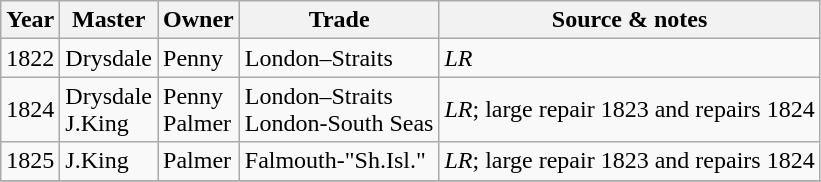<table class=" wikitable">
<tr>
<th>Year</th>
<th>Master</th>
<th>Owner</th>
<th>Trade</th>
<th>Source & notes</th>
</tr>
<tr>
<td>1822</td>
<td>Drysdale</td>
<td>Penny</td>
<td>London–Straits</td>
<td><em>LR</em></td>
</tr>
<tr>
<td>1824</td>
<td>Drysdale<br>J.King</td>
<td>Penny<br>Palmer</td>
<td>London–Straits<br>London-South Seas</td>
<td><em>LR</em>; large repair 1823 and repairs 1824</td>
</tr>
<tr>
<td>1825</td>
<td>J.King</td>
<td>Palmer</td>
<td>Falmouth-"Sh.Isl."</td>
<td><em>LR</em>; large repair 1823 and repairs 1824</td>
</tr>
<tr>
</tr>
</table>
